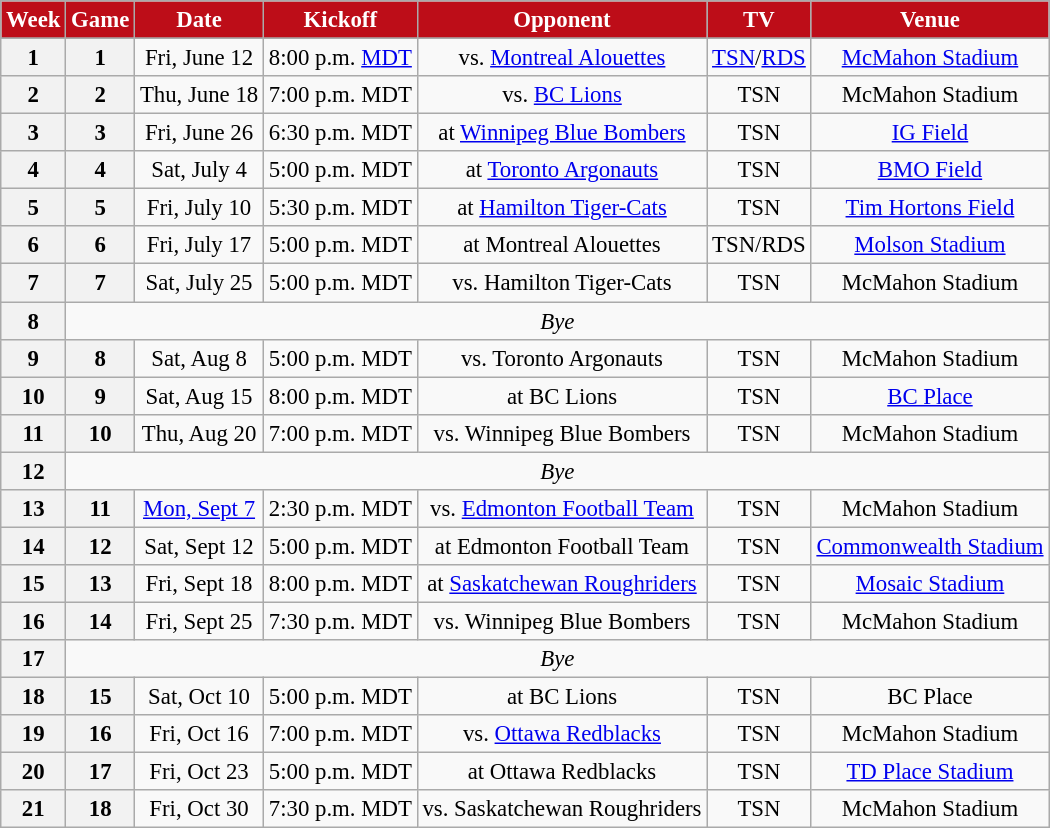<table class="wikitable" style="font-size: 95%;">
<tr>
<th style="background:#BD0D18;color:#FFFFFF;">Week</th>
<th style="background:#BD0D18;color:#FFFFFF;">Game</th>
<th style="background:#BD0D18;color:#FFFFFF;">Date</th>
<th style="background:#BD0D18;color:#FFFFFF;">Kickoff</th>
<th style="background:#BD0D18;color:#FFFFFF;">Opponent</th>
<th style="background:#BD0D18;color:#FFFFFF;">TV</th>
<th style="background:#BD0D18;color:#FFFFFF;">Venue</th>
</tr>
<tr>
</tr>
<tr align="center"= bgcolor="">
<th align="center"><strong>1</strong></th>
<th align="center"><strong>1</strong></th>
<td align="center">Fri, June 12</td>
<td align="center">8:00 p.m. <a href='#'>MDT</a></td>
<td align="center">vs. <a href='#'>Montreal Alouettes</a></td>
<td align="center"><a href='#'>TSN</a>/<a href='#'>RDS</a></td>
<td align="center"><a href='#'>McMahon Stadium</a></td>
</tr>
<tr align="center"= bgcolor="">
<th align="center"><strong>2</strong></th>
<th align="center"><strong>2</strong></th>
<td align="center">Thu, June 18</td>
<td align="center">7:00 p.m. MDT</td>
<td align="center">vs. <a href='#'>BC Lions</a></td>
<td align="center">TSN</td>
<td align="center">McMahon Stadium</td>
</tr>
<tr align="center"= bgcolor="">
<th align="center"><strong>3</strong></th>
<th align="center"><strong>3</strong></th>
<td align="center">Fri, June 26</td>
<td align="center">6:30 p.m. MDT</td>
<td align="center">at <a href='#'>Winnipeg Blue Bombers</a></td>
<td align="center">TSN</td>
<td align="center"><a href='#'>IG Field</a></td>
</tr>
<tr align="center"= bgcolor="">
<th align="center"><strong>4</strong></th>
<th align="center"><strong>4</strong></th>
<td align="center">Sat, July 4</td>
<td align="center">5:00 p.m. MDT</td>
<td align="center">at <a href='#'>Toronto Argonauts</a></td>
<td align="center">TSN</td>
<td align="center"><a href='#'>BMO Field</a></td>
</tr>
<tr align="center"= bgcolor="">
<th align="center"><strong>5</strong></th>
<th align="center"><strong>5</strong></th>
<td align="center">Fri, July 10</td>
<td align="center">5:30 p.m. MDT</td>
<td align="center">at <a href='#'>Hamilton Tiger-Cats</a></td>
<td align="center">TSN</td>
<td align="center"><a href='#'>Tim Hortons Field</a></td>
</tr>
<tr align="center"= bgcolor="">
<th align="center"><strong>6</strong></th>
<th align="center"><strong>6</strong></th>
<td align="center">Fri, July 17</td>
<td align="center">5:00 p.m. MDT</td>
<td align="center">at Montreal Alouettes</td>
<td align="center">TSN/RDS</td>
<td align="center"><a href='#'>Molson Stadium</a></td>
</tr>
<tr align="center"= bgcolor="">
<th align="center"><strong>7</strong></th>
<th align="center"><strong>7</strong></th>
<td align="center">Sat, July 25</td>
<td align="center">5:00 p.m. MDT</td>
<td align="center">vs. Hamilton Tiger-Cats</td>
<td align="center">TSN</td>
<td align="center">McMahon Stadium</td>
</tr>
<tr align="center"= bgcolor="">
<th align="center"><strong>8</strong></th>
<td colspan=6 align="center" valign="middle"><em>Bye</em></td>
</tr>
<tr align="center"= bgcolor="">
<th align="center"><strong>9</strong></th>
<th align="center"><strong>8</strong></th>
<td align="center">Sat, Aug 8</td>
<td align="center">5:00 p.m. MDT</td>
<td align="center">vs. Toronto Argonauts</td>
<td align="center">TSN</td>
<td align="center">McMahon Stadium</td>
</tr>
<tr align="center"= bgcolor="">
<th align="center"><strong>10</strong></th>
<th align="center"><strong>9</strong></th>
<td align="center">Sat, Aug 15</td>
<td align="center">8:00 p.m. MDT</td>
<td align="center">at BC Lions</td>
<td align="center">TSN</td>
<td align="center"><a href='#'>BC Place</a></td>
</tr>
<tr align="center"= bgcolor="">
<th align="center"><strong>11</strong></th>
<th align="center"><strong>10</strong></th>
<td align="center">Thu, Aug 20</td>
<td align="center">7:00 p.m. MDT</td>
<td align="center">vs. Winnipeg Blue Bombers</td>
<td align="center">TSN</td>
<td align="center">McMahon Stadium</td>
</tr>
<tr align="center"= bgcolor="">
<th align="center"><strong>12</strong></th>
<td colspan=10 align="center" valign="middle"><em>Bye</em></td>
</tr>
<tr align="center"= bgcolor="">
<th align="center"><strong>13</strong></th>
<th align="center"><strong>11</strong></th>
<td align="center"><a href='#'>Mon, Sept 7</a></td>
<td align="center">2:30 p.m. MDT</td>
<td align="center">vs. <a href='#'>Edmonton Football Team</a></td>
<td align="center">TSN</td>
<td align="center">McMahon Stadium</td>
</tr>
<tr align="center"= bgcolor="">
<th align="center"><strong>14</strong></th>
<th align="center"><strong>12</strong></th>
<td align="center">Sat, Sept 12</td>
<td align="center">5:00 p.m. MDT</td>
<td align="center">at Edmonton Football Team</td>
<td align="center">TSN</td>
<td align="center"><a href='#'>Commonwealth Stadium</a></td>
</tr>
<tr align="center"= bgcolor="">
<th align="center"><strong>15</strong></th>
<th align="center"><strong>13</strong></th>
<td align="center">Fri, Sept 18</td>
<td align="center">8:00 p.m. MDT</td>
<td align="center">at <a href='#'>Saskatchewan Roughriders</a></td>
<td align="center">TSN</td>
<td align="center"><a href='#'>Mosaic Stadium</a></td>
</tr>
<tr align="center"= bgcolor="">
<th align="center"><strong>16</strong></th>
<th align="center"><strong>14</strong></th>
<td align="center">Fri, Sept 25</td>
<td align="center">7:30 p.m. MDT</td>
<td align="center">vs. Winnipeg Blue Bombers</td>
<td align="center">TSN</td>
<td align="center">McMahon Stadium</td>
</tr>
<tr align="center"= bgcolor="">
<th align="center"><strong>17</strong></th>
<td colspan=10 align="center" valign="middle"><em>Bye</em></td>
</tr>
<tr align="center"= bgcolor="">
<th align="center"><strong>18</strong></th>
<th align="center"><strong>15</strong></th>
<td align="center">Sat, Oct 10</td>
<td align="center">5:00 p.m. MDT</td>
<td align="center">at BC Lions</td>
<td align="center">TSN</td>
<td align="center">BC Place</td>
</tr>
<tr align="center"= bgcolor="">
<th align="center"><strong>19</strong></th>
<th align="center"><strong>16</strong></th>
<td align="center">Fri, Oct 16</td>
<td align="center">7:00 p.m. MDT</td>
<td align="center">vs. <a href='#'>Ottawa Redblacks</a></td>
<td align="center">TSN</td>
<td align="center">McMahon Stadium</td>
</tr>
<tr align="center"= bgcolor="">
<th align="center"><strong>20</strong></th>
<th align="center"><strong>17</strong></th>
<td align="center">Fri, Oct 23</td>
<td align="center">5:00 p.m. MDT</td>
<td align="center">at Ottawa Redblacks</td>
<td align="center">TSN</td>
<td align="center"><a href='#'>TD Place Stadium</a></td>
</tr>
<tr align="center"= bgcolor="">
<th align="center"><strong>21</strong></th>
<th align="center"><strong>18</strong></th>
<td align="center">Fri, Oct 30</td>
<td align="center">7:30 p.m. MDT</td>
<td align="center">vs. Saskatchewan Roughriders</td>
<td align="center">TSN</td>
<td align="center">McMahon Stadium</td>
</tr>
</table>
